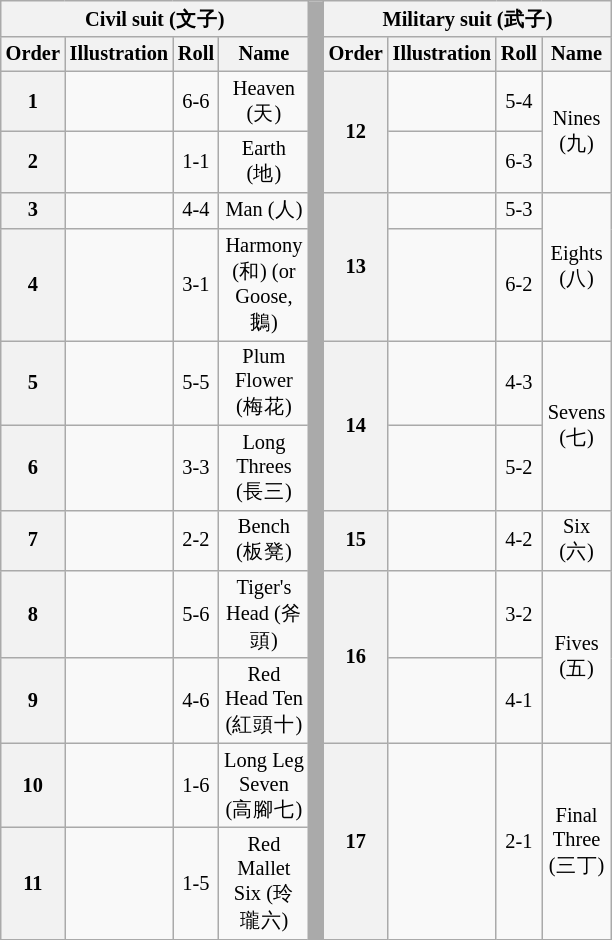<table class="wikitable floatright" style="font-size:85%;text-align:center;width:30em;">
<tr>
<th colspan=4>Civil suit (文子)</th>
<td rowspan=13 style="background:#aaa;"> </td>
<th colspan=4>Military suit (武子)</th>
</tr>
<tr>
<th>Order</th>
<th>Illustration</th>
<th>Roll</th>
<th>Name</th>
<th>Order</th>
<th>Illustration</th>
<th>Roll</th>
<th>Name</th>
</tr>
<tr>
<th>1</th>
<td></td>
<td>6-6</td>
<td>Heaven (天)</td>
<th rowspan=2>12</th>
<td></td>
<td>5-4</td>
<td rowspan=2>Nines (九)</td>
</tr>
<tr>
<th>2</th>
<td></td>
<td>1-1</td>
<td>Earth (地)</td>
<td></td>
<td>6-3</td>
</tr>
<tr>
<th>3</th>
<td></td>
<td>4-4</td>
<td>Man (人)</td>
<th rowspan=2>13</th>
<td></td>
<td>5-3</td>
<td rowspan=2>Eights (八)</td>
</tr>
<tr>
<th>4</th>
<td></td>
<td>3-1</td>
<td>Harmony (和) (or Goose, 鵝)</td>
<td></td>
<td>6-2</td>
</tr>
<tr>
<th>5</th>
<td></td>
<td>5-5</td>
<td>Plum Flower (梅花)</td>
<th rowspan=2>14</th>
<td></td>
<td>4-3</td>
<td rowspan=2>Sevens (七)</td>
</tr>
<tr>
<th>6</th>
<td></td>
<td>3-3</td>
<td>Long Threes (長三)</td>
<td></td>
<td>5-2</td>
</tr>
<tr>
<th>7</th>
<td></td>
<td>2-2</td>
<td>Bench (板凳)</td>
<th>15</th>
<td></td>
<td>4-2</td>
<td>Six (六)</td>
</tr>
<tr>
<th>8</th>
<td></td>
<td>5-6</td>
<td>Tiger's Head (斧頭)</td>
<th rowspan=2>16</th>
<td></td>
<td>3-2</td>
<td rowspan=2>Fives (五)</td>
</tr>
<tr>
<th>9</th>
<td></td>
<td>4-6</td>
<td>Red Head Ten (紅頭十)</td>
<td></td>
<td>4-1</td>
</tr>
<tr>
<th>10</th>
<td></td>
<td>1-6</td>
<td>Long Leg Seven (高腳七)</td>
<th rowspan=2>17</th>
<td rowspan=2></td>
<td rowspan=2>2-1</td>
<td rowspan=2>Final Three (三丁)</td>
</tr>
<tr>
<th>11</th>
<td></td>
<td>1-5</td>
<td>Red Mallet Six (玲瓏六)</td>
</tr>
</table>
